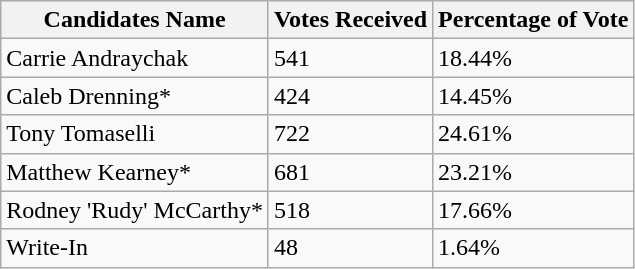<table class="wikitable">
<tr>
<th>Candidates Name</th>
<th>Votes Received</th>
<th>Percentage of Vote</th>
</tr>
<tr>
<td>Carrie Andraychak</td>
<td>541</td>
<td>18.44%</td>
</tr>
<tr>
<td>Caleb Drenning*</td>
<td>424</td>
<td>14.45%</td>
</tr>
<tr>
<td>Tony Tomaselli</td>
<td>722</td>
<td>24.61%</td>
</tr>
<tr>
<td>Matthew Kearney*</td>
<td>681</td>
<td>23.21%</td>
</tr>
<tr>
<td>Rodney 'Rudy' McCarthy*</td>
<td>518</td>
<td>17.66%</td>
</tr>
<tr>
<td>Write-In</td>
<td>48</td>
<td>1.64%</td>
</tr>
</table>
